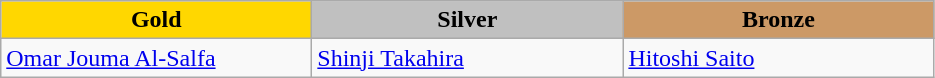<table class="wikitable" style="text-align:left">
<tr align="center">
<td width=200 bgcolor=gold><strong>Gold</strong></td>
<td width=200 bgcolor=silver><strong>Silver</strong></td>
<td width=200 bgcolor=CC9966><strong>Bronze</strong></td>
</tr>
<tr>
<td><a href='#'>Omar Jouma Al-Salfa</a><br><em></em></td>
<td><a href='#'>Shinji Takahira</a><br><em></em></td>
<td><a href='#'>Hitoshi Saito</a><br><em></em></td>
</tr>
</table>
